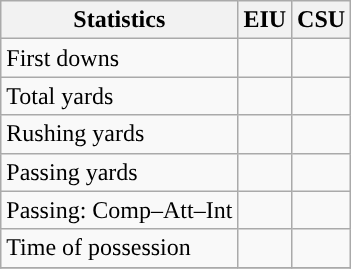<table class="wikitable" style="float: left;">
<tr>
<th>Statistics</th>
<th>EIU</th>
<th>CSU</th>
</tr>
<tr>
<td>First downs</td>
<td></td>
<td></td>
</tr>
<tr>
<td>Total yards</td>
<td></td>
<td></td>
</tr>
<tr>
<td>Rushing yards</td>
<td></td>
<td></td>
</tr>
<tr>
<td>Passing yards</td>
<td></td>
<td></td>
</tr>
<tr>
<td>Passing: Comp–Att–Int</td>
<td></td>
<td></td>
</tr>
<tr>
<td>Time of possession</td>
<td></td>
<td></td>
</tr>
<tr>
</tr>
</table>
